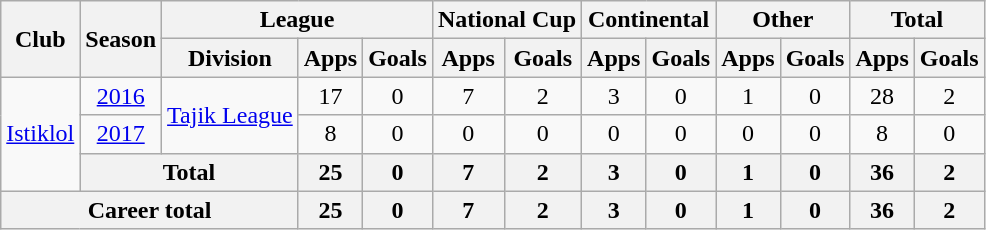<table class="wikitable" style="text-align: center;">
<tr>
<th rowspan="2">Club</th>
<th rowspan="2">Season</th>
<th colspan="3">League</th>
<th colspan="2">National Cup</th>
<th colspan="2">Continental</th>
<th colspan="2">Other</th>
<th colspan="2">Total</th>
</tr>
<tr>
<th>Division</th>
<th>Apps</th>
<th>Goals</th>
<th>Apps</th>
<th>Goals</th>
<th>Apps</th>
<th>Goals</th>
<th>Apps</th>
<th>Goals</th>
<th>Apps</th>
<th>Goals</th>
</tr>
<tr>
<td rowspan="3" valign="center"><a href='#'>Istiklol</a></td>
<td><a href='#'>2016</a></td>
<td rowspan="2" valign="center"><a href='#'>Tajik League</a></td>
<td>17</td>
<td>0</td>
<td>7</td>
<td>2</td>
<td>3</td>
<td>0</td>
<td>1</td>
<td>0</td>
<td>28</td>
<td>2</td>
</tr>
<tr>
<td><a href='#'>2017</a></td>
<td>8</td>
<td>0</td>
<td>0</td>
<td>0</td>
<td>0</td>
<td>0</td>
<td>0</td>
<td>0</td>
<td>8</td>
<td>0</td>
</tr>
<tr>
<th colspan="2">Total</th>
<th>25</th>
<th>0</th>
<th>7</th>
<th>2</th>
<th>3</th>
<th>0</th>
<th>1</th>
<th>0</th>
<th>36</th>
<th>2</th>
</tr>
<tr>
<th colspan="3">Career total</th>
<th>25</th>
<th>0</th>
<th>7</th>
<th>2</th>
<th>3</th>
<th>0</th>
<th>1</th>
<th>0</th>
<th>36</th>
<th>2</th>
</tr>
</table>
